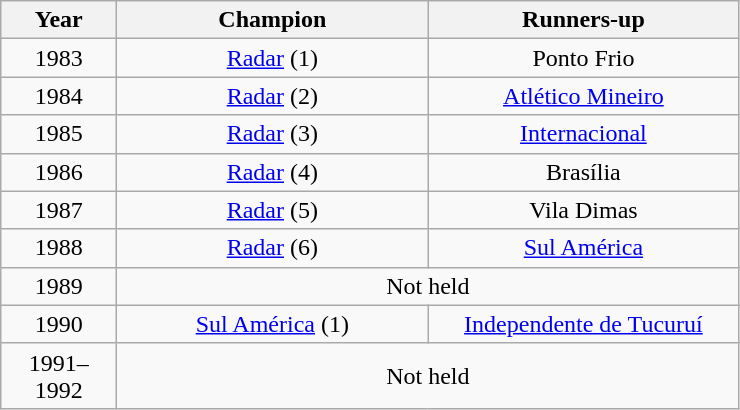<table class="wikitable sortable">
<tr>
<th width=70>Year</th>
<th width=200>Champion</th>
<th width=200>Runners-up</th>
</tr>
<tr>
<td align=center>1983</td>
<td align=center><a href='#'>Radar</a> (1)<br></td>
<td align=center>Ponto Frio<br></td>
</tr>
<tr>
<td align=center>1984</td>
<td align=center><a href='#'>Radar</a> (2)<br></td>
<td align=center><a href='#'>Atlético Mineiro</a><br></td>
</tr>
<tr>
<td align=center>1985</td>
<td align=center><a href='#'>Radar</a> (3)<br></td>
<td align=center><a href='#'>Internacional</a><br></td>
</tr>
<tr>
<td align=center>1986</td>
<td align=center><a href='#'>Radar</a> (4)<br></td>
<td align=center>Brasília<br></td>
</tr>
<tr>
<td align=center>1987</td>
<td align=center><a href='#'>Radar</a> (5)<br></td>
<td align=center>Vila Dimas<br></td>
</tr>
<tr>
<td align=center>1988</td>
<td align=center><a href='#'>Radar</a> (6)<br></td>
<td align=center><a href='#'>Sul América</a><br></td>
</tr>
<tr>
<td align=center>1989</td>
<td align=center colspan=2>Not held</td>
</tr>
<tr>
<td align=center>1990</td>
<td align=center><a href='#'>Sul América</a> (1)<br></td>
<td align=center><a href='#'>Independente de Tucuruí</a><br></td>
</tr>
<tr>
<td align=center>1991–1992</td>
<td align=center colspan=2>Not held</td>
</tr>
</table>
